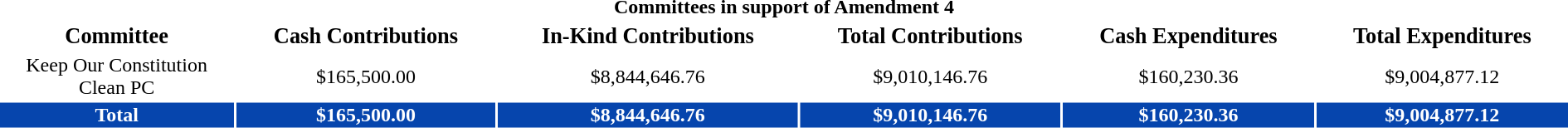<table class="cftable bptable">
<tr>
<th colspan="6">Committees in support of  Amendment 4</th>
</tr>
<tr>
<td width="15%" style="font-size:1.10em; font-weight:bold;text-align:center">Committee</td>
<td style="font-size:1.10em; font-weight:bold;text-align:center">Cash Contributions</td>
<td style="font-size:1.10em; font-weight:bold;text-align:center">In-Kind Contributions</td>
<td style="font-size:1.10em; font-weight:bold;text-align:center">Total Contributions</td>
<td style="font-size:1.10em; font-weight:bold;text-align:center">Cash Expenditures</td>
<td style="font-size:1.10em; font-weight:bold;text-align:center">Total Expenditures</td>
</tr>
<tr>
<td style="text-align:center">Keep Our Constitution Clean PC</td>
<td style="text-align:center">$165,500.00</td>
<td style="text-align:center">$8,844,646.76</td>
<td style="text-align:center">$9,010,146.76</td>
<td style="text-align:center">$160,230.36</td>
<td style="text-align:center">$9,004,877.12</td>
</tr>
<tr>
<td style="font-weight:bold;text-align:center;background-color:#0645AD; color:white">Total</td>
<td style="font-weight:bold;text-align:center;background-color:#0645AD; color:white">$165,500.00</td>
<td style="font-weight:bold;text-align:center;background-color:#0645AD; color:white">$8,844,646.76</td>
<td style="font-weight:bold;text-align:center;background-color:#0645AD; color:white">$9,010,146.76</td>
<td style="font-weight:bold;text-align:center;background-color:#0645AD; color:white">$160,230.36</td>
<td style="font-weight:bold;text-align:center;background-color:#0645AD; color:white">$9,004,877.12</td>
</tr>
</table>
